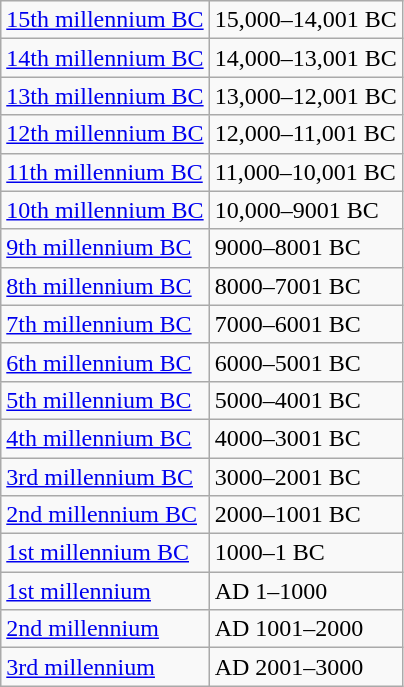<table class="wikitable">
<tr>
<td><a href='#'>15th millennium BC</a></td>
<td>15,000–14,001 BC</td>
</tr>
<tr>
<td><a href='#'>14th millennium BC</a></td>
<td>14,000–13,001 BC</td>
</tr>
<tr>
<td><a href='#'>13th millennium BC</a></td>
<td>13,000–12,001 BC</td>
</tr>
<tr>
<td><a href='#'>12th millennium BC</a></td>
<td>12,000–11,001 BC</td>
</tr>
<tr>
<td><a href='#'>11th millennium BC</a></td>
<td>11,000–10,001 BC</td>
</tr>
<tr>
<td><a href='#'>10th millennium BC</a></td>
<td>10,000–9001 BC</td>
</tr>
<tr>
<td><a href='#'>9th millennium BC</a></td>
<td>9000–8001 BC</td>
</tr>
<tr>
<td><a href='#'>8th millennium BC</a></td>
<td>8000–7001 BC</td>
</tr>
<tr>
<td><a href='#'>7th millennium BC</a></td>
<td>7000–6001 BC</td>
</tr>
<tr>
<td><a href='#'>6th millennium BC</a></td>
<td>6000–5001 BC</td>
</tr>
<tr>
<td><a href='#'>5th millennium BC</a></td>
<td>5000–4001 BC</td>
</tr>
<tr>
<td><a href='#'>4th millennium BC</a></td>
<td>4000–3001 BC</td>
</tr>
<tr>
<td><a href='#'>3rd millennium BC</a></td>
<td>3000–2001 BC</td>
</tr>
<tr>
<td><a href='#'>2nd millennium BC</a></td>
<td>2000–1001 BC</td>
</tr>
<tr>
<td><a href='#'>1st millennium BC</a></td>
<td>1000–1 BC</td>
</tr>
<tr>
<td><a href='#'>1st millennium</a></td>
<td>AD 1–1000</td>
</tr>
<tr>
<td><a href='#'>2nd millennium</a></td>
<td>AD 1001–2000</td>
</tr>
<tr>
<td><a href='#'>3rd millennium</a></td>
<td>AD 2001–3000</td>
</tr>
</table>
